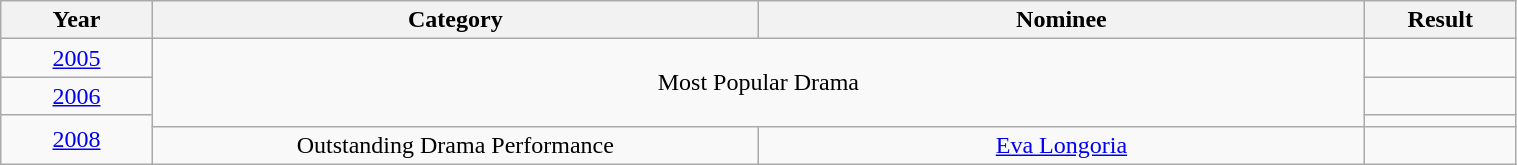<table class="wikitable" width="80%">
<tr>
<th width="10%">Year</th>
<th width="40%">Category</th>
<th width="40%">Nominee</th>
<th width="10%">Result</th>
</tr>
<tr>
<td align="center"><a href='#'>2005</a></td>
<td rowspan="3" colspan="2" align="center">Most Popular Drama</td>
<td></td>
</tr>
<tr>
<td align="center"><a href='#'>2006</a></td>
<td></td>
</tr>
<tr>
<td rowspan="2" align="center"><a href='#'>2008</a></td>
<td></td>
</tr>
<tr>
<td align="center">Outstanding Drama Performance</td>
<td align="center"><a href='#'>Eva Longoria</a></td>
<td></td>
</tr>
</table>
